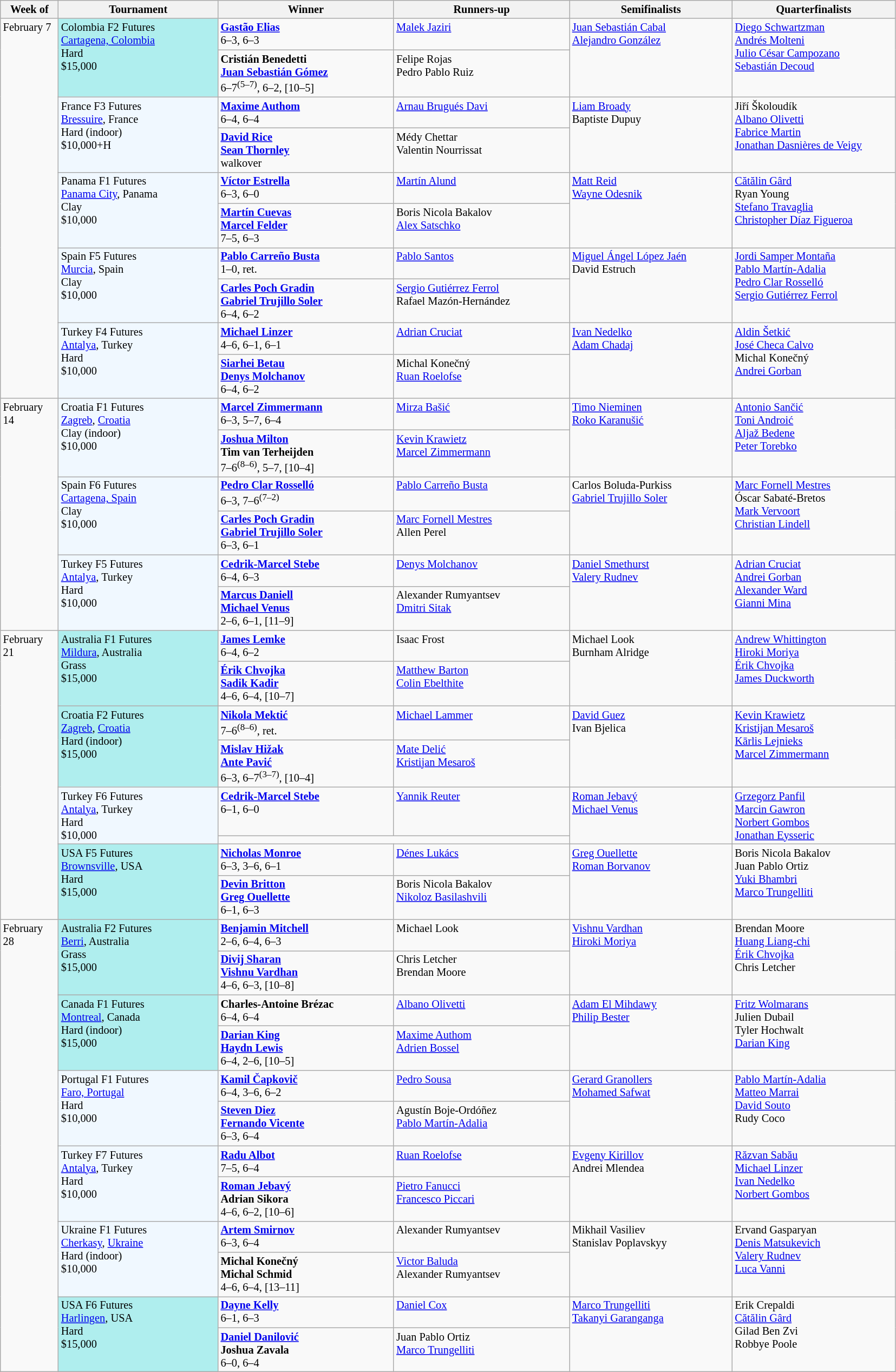<table class="wikitable" style="font-size:85%;">
<tr>
<th width="65">Week of</th>
<th width="190">Tournament</th>
<th width="210">Winner</th>
<th width="210">Runners-up</th>
<th width="194">Semifinalists</th>
<th width="194">Quarterfinalists</th>
</tr>
<tr valign=top>
<td rowspan=10>February 7</td>
<td rowspan=2 style="background:#afeeee;">Colombia F2 Futures<br> <a href='#'>Cartagena, Colombia</a> <br> Hard <br> $15,000</td>
<td colspan=1> <strong><a href='#'>Gastão Elias</a></strong> <br> 6–3, 6–3</td>
<td> <a href='#'>Malek Jaziri</a></td>
<td rowspan=2> <a href='#'>Juan Sebastián Cabal</a> <br>  <a href='#'>Alejandro González</a></td>
<td rowspan=2> <a href='#'>Diego Schwartzman</a> <br>  <a href='#'>Andrés Molteni</a> <br>  <a href='#'>Julio César Campozano</a> <br>  <a href='#'>Sebastián Decoud</a></td>
</tr>
<tr valign=top>
<td> <strong>Cristián Benedetti</strong> <br>  <strong><a href='#'>Juan Sebastián Gómez</a></strong> <br> 6–7<sup>(5–7)</sup>, 6–2, [10–5]</td>
<td> Felipe Rojas <br>  Pedro Pablo Ruiz</td>
</tr>
<tr valign=top>
<td rowspan=2 style="background:#f0f8ff;">France F3 Futures<br> <a href='#'>Bressuire</a>, France <br> Hard (indoor)<br> $10,000+H</td>
<td> <strong><a href='#'>Maxime Authom</a></strong><br>6–4, 6–4</td>
<td> <a href='#'>Arnau Brugués Davi</a></td>
<td rowspan=2> <a href='#'>Liam Broady</a><br>  Baptiste Dupuy</td>
<td rowspan=2> Jiří Školoudík <br>  <a href='#'>Albano Olivetti</a> <br>  <a href='#'>Fabrice Martin</a> <br>  <a href='#'>Jonathan Dasnières de Veigy</a></td>
</tr>
<tr valign=top>
<td> <strong><a href='#'>David Rice</a></strong> <br>  <strong><a href='#'>Sean Thornley</a></strong> <br> walkover</td>
<td> Médy Chettar <br>  Valentin Nourrissat</td>
</tr>
<tr valign=top>
<td rowspan=2 style="background:#f0f8ff;">Panama F1 Futures<br> <a href='#'>Panama City</a>, Panama <br> Clay <br> $10,000</td>
<td colspan=1> <strong><a href='#'>Víctor Estrella</a></strong> <br> 6–3, 6–0</td>
<td> <a href='#'>Martín Alund</a></td>
<td rowspan=2> <a href='#'>Matt Reid</a><br>  <a href='#'>Wayne Odesnik</a></td>
<td rowspan=2> <a href='#'>Cătălin Gârd</a> <br>  Ryan Young <br>  <a href='#'>Stefano Travaglia</a> <br>  <a href='#'>Christopher Díaz Figueroa</a></td>
</tr>
<tr valign=top>
<td> <strong><a href='#'>Martín Cuevas</a></strong> <br>  <strong><a href='#'>Marcel Felder</a></strong> <br> 7–5, 6–3</td>
<td> Boris Nicola Bakalov <br>  <a href='#'>Alex Satschko</a></td>
</tr>
<tr valign=top>
<td rowspan=2 style="background:#f0f8ff;">Spain F5 Futures<br> <a href='#'>Murcia</a>, Spain <br> Clay <br> $10,000</td>
<td> <strong><a href='#'>Pablo Carreño Busta</a></strong><br>1–0, ret.</td>
<td> <a href='#'>Pablo Santos</a></td>
<td rowspan=2> <a href='#'>Miguel Ángel López Jaén</a><br>  David Estruch</td>
<td rowspan=2> <a href='#'>Jordi Samper Montaña</a> <br>  <a href='#'>Pablo Martín-Adalia</a> <br>  <a href='#'>Pedro Clar Rosselló</a> <br>  <a href='#'>Sergio Gutiérrez Ferrol</a></td>
</tr>
<tr valign=top>
<td> <strong><a href='#'>Carles Poch Gradin</a></strong> <br>  <strong><a href='#'>Gabriel Trujillo Soler</a></strong> <br> 6–4, 6–2</td>
<td> <a href='#'>Sergio Gutiérrez Ferrol</a> <br>  Rafael Mazón-Hernández</td>
</tr>
<tr valign=top>
<td rowspan=2 style="background:#f0f8ff;">Turkey F4 Futures<br> <a href='#'>Antalya</a>, Turkey <br> Hard <br> $10,000</td>
<td colspan=1> <strong><a href='#'>Michael Linzer</a></strong> <br> 4–6, 6–1, 6–1</td>
<td> <a href='#'>Adrian Cruciat</a></td>
<td rowspan=2> <a href='#'>Ivan Nedelko</a> <br>  <a href='#'>Adam Chadaj</a></td>
<td rowspan=2> <a href='#'>Aldin Šetkić</a> <br>  <a href='#'>José Checa Calvo</a> <br>  Michal Konečný <br>  <a href='#'>Andrei Gorban</a></td>
</tr>
<tr valign=top>
<td> <strong><a href='#'>Siarhei Betau</a></strong> <br>  <strong><a href='#'>Denys Molchanov</a></strong> <br> 6–4, 6–2</td>
<td> Michal Konečný <br>  <a href='#'>Ruan Roelofse</a></td>
</tr>
<tr valign=top>
<td rowspan=6>February 14</td>
<td rowspan=2 style="background:#f0f8ff;">Croatia F1 Futures<br> <a href='#'>Zagreb</a>, <a href='#'>Croatia</a> <br> Clay (indoor) <br> $10,000</td>
<td colspan=1> <strong><a href='#'>Marcel Zimmermann</a></strong> <br> 6–3, 5–7, 6–4</td>
<td> <a href='#'>Mirza Bašić</a></td>
<td rowspan=2> <a href='#'>Timo Nieminen</a> <br>  <a href='#'>Roko Karanušić</a></td>
<td rowspan=2> <a href='#'>Antonio Sančić</a> <br>  <a href='#'>Toni Androić</a> <br>  <a href='#'>Aljaž Bedene</a> <br>  <a href='#'>Peter Torebko</a></td>
</tr>
<tr valign=top>
<td> <strong><a href='#'>Joshua Milton</a></strong> <br>  <strong>Tim van Terheijden</strong> <br> 7–6<sup>(8–6)</sup>, 5–7, [10–4]</td>
<td> <a href='#'>Kevin Krawietz</a> <br>  <a href='#'>Marcel Zimmermann</a></td>
</tr>
<tr valign=top>
<td rowspan=2 style="background:#f0f8ff;">Spain F6 Futures<br>  <a href='#'>Cartagena, Spain</a> <br> Clay <br> $10,000</td>
<td colspan=1> <strong><a href='#'>Pedro Clar Rosselló</a></strong> <br> 6–3, 7–6<sup>(7–2)</sup></td>
<td> <a href='#'>Pablo Carreño Busta</a></td>
<td rowspan=2> Carlos Boluda-Purkiss <br>  <a href='#'>Gabriel Trujillo Soler</a></td>
<td rowspan=2> <a href='#'>Marc Fornell Mestres</a> <br>  Óscar Sabaté-Bretos <br>  <a href='#'>Mark Vervoort</a> <br>  <a href='#'>Christian Lindell</a></td>
</tr>
<tr valign=top>
<td> <strong><a href='#'>Carles Poch Gradin</a></strong> <br>  <strong><a href='#'>Gabriel Trujillo Soler</a></strong> <br> 6–3, 6–1</td>
<td> <a href='#'>Marc Fornell Mestres</a> <br>  Allen Perel</td>
</tr>
<tr valign=top>
<td rowspan=2 style="background:#f0f8ff;">Turkey F5 Futures<br> <a href='#'>Antalya</a>, Turkey <br> Hard <br> $10,000</td>
<td colspan=1> <strong><a href='#'>Cedrik-Marcel Stebe</a></strong> <br> 6–4, 6–3</td>
<td> <a href='#'>Denys Molchanov</a></td>
<td rowspan=2> <a href='#'>Daniel Smethurst</a> <br>  <a href='#'>Valery Rudnev</a></td>
<td rowspan=2> <a href='#'>Adrian Cruciat</a> <br>  <a href='#'>Andrei Gorban</a> <br>  <a href='#'>Alexander Ward</a> <br>  <a href='#'>Gianni Mina</a></td>
</tr>
<tr valign=top>
<td> <strong><a href='#'>Marcus Daniell</a></strong> <br>  <strong><a href='#'>Michael Venus</a></strong> <br> 2–6, 6–1, [11–9]</td>
<td> Alexander Rumyantsev <br>  <a href='#'>Dmitri Sitak</a></td>
</tr>
<tr valign=top>
<td rowspan=8>February 21</td>
<td rowspan=2 style="background:#afeeee;">Australia F1 Futures<br> <a href='#'>Mildura</a>, Australia <br> Grass <br> $15,000</td>
<td colspan=1> <strong><a href='#'>James Lemke</a></strong> <br> 6–4, 6–2</td>
<td> Isaac Frost</td>
<td rowspan=2> Michael Look <br>  Burnham Alridge</td>
<td rowspan=2> <a href='#'>Andrew Whittington</a> <br>  <a href='#'>Hiroki Moriya</a> <br>  <a href='#'>Érik Chvojka</a> <br>  <a href='#'>James Duckworth</a></td>
</tr>
<tr valign=top>
<td> <strong><a href='#'>Érik Chvojka</a></strong> <br>  <strong><a href='#'>Sadik Kadir</a></strong> <br> 4–6, 6–4, [10–7]</td>
<td> <a href='#'>Matthew Barton</a> <br>  <a href='#'>Colin Ebelthite</a></td>
</tr>
<tr valign=top>
<td rowspan=2 style="background:#afeeee;">Croatia F2 Futures<br>  <a href='#'>Zagreb</a>, <a href='#'>Croatia</a> <br> Hard (indoor) <br> $15,000</td>
<td colspan=1> <strong><a href='#'>Nikola Mektić</a></strong> <br> 7–6<sup>(8–6)</sup>, ret.</td>
<td> <a href='#'>Michael Lammer</a></td>
<td rowspan=2> <a href='#'>David Guez</a> <br>  Ivan Bjelica</td>
<td rowspan=2> <a href='#'>Kevin Krawietz</a> <br>  <a href='#'>Kristijan Mesaroš</a> <br>  <a href='#'>Kārlis Lejnieks</a> <br>  <a href='#'>Marcel Zimmermann</a></td>
</tr>
<tr valign=top>
<td> <strong><a href='#'>Mislav Hižak</a></strong> <br>  <strong><a href='#'>Ante Pavić</a></strong> <br> 6–3, 6–7<sup>(3–7)</sup>, [10–4]</td>
<td> <a href='#'>Mate Delić</a> <br>  <a href='#'>Kristijan Mesaroš</a></td>
</tr>
<tr valign=top>
<td rowspan=2 style="background:#f0f8ff;">Turkey F6 Futures<br> <a href='#'>Antalya</a>, Turkey <br> Hard <br> $10,000</td>
<td colspan=1> <strong><a href='#'>Cedrik-Marcel Stebe</a></strong> <br> 6–1, 6–0</td>
<td> <a href='#'>Yannik Reuter</a></td>
<td rowspan=2> <a href='#'>Roman Jebavý</a> <br>  <a href='#'>Michael Venus</a></td>
<td rowspan=2> <a href='#'>Grzegorz Panfil</a> <br>  <a href='#'>Marcin Gawron</a> <br>  <a href='#'>Norbert Gombos</a> <br>  <a href='#'>Jonathan Eysseric</a></td>
</tr>
<tr valign=top>
<td colspan=2></td>
</tr>
<tr valign=top>
<td rowspan=2 style="background:#afeeee;">USA F5 Futures<br> <a href='#'>Brownsville</a>, USA <br> Hard <br> $15,000</td>
<td colspan=1> <strong><a href='#'>Nicholas Monroe</a></strong> <br> 6–3, 3–6, 6–1</td>
<td> <a href='#'>Dénes Lukács</a></td>
<td rowspan=2> <a href='#'>Greg Ouellette</a> <br>  <a href='#'>Roman Borvanov</a></td>
<td rowspan=2> Boris Nicola Bakalov <br>  Juan Pablo Ortiz <br>  <a href='#'>Yuki Bhambri</a> <br>  <a href='#'>Marco Trungelliti</a></td>
</tr>
<tr valign=top>
<td> <strong><a href='#'>Devin Britton</a></strong> <br>  <strong><a href='#'>Greg Ouellette</a></strong> <br> 6–1, 6–3</td>
<td> Boris Nicola Bakalov <br>  <a href='#'>Nikoloz Basilashvili</a></td>
</tr>
<tr valign=top>
<td rowspan=12>February 28</td>
<td rowspan=2 style="background:#afeeee;">Australia F2 Futures<br> <a href='#'>Berri</a>, Australia <br> Grass <br> $15,000</td>
<td colspan=1> <strong><a href='#'>Benjamin Mitchell</a></strong> <br> 2–6, 6–4, 6–3</td>
<td> Michael Look</td>
<td rowspan=2> <a href='#'>Vishnu Vardhan</a> <br>  <a href='#'>Hiroki Moriya</a></td>
<td rowspan=2> Brendan Moore <br>  <a href='#'>Huang Liang-chi</a> <br>  <a href='#'>Érik Chvojka</a> <br>  Chris Letcher</td>
</tr>
<tr valign=top>
<td> <strong><a href='#'>Divij Sharan</a></strong> <br>  <strong><a href='#'>Vishnu Vardhan</a></strong> <br> 4–6, 6–3, [10–8]</td>
<td> Chris Letcher <br>  Brendan Moore</td>
</tr>
<tr valign=top>
<td rowspan=2 style="background:#afeeee;">Canada F1 Futures<br> <a href='#'>Montreal</a>, Canada <br> Hard (indoor) <br> $15,000</td>
<td colspan=1> <strong>Charles-Antoine Brézac</strong> <br> 6–4, 6–4</td>
<td> <a href='#'>Albano Olivetti</a></td>
<td rowspan=2> <a href='#'>Adam El Mihdawy</a> <br>  <a href='#'>Philip Bester</a></td>
<td rowspan=2> <a href='#'>Fritz Wolmarans</a> <br>  Julien Dubail <br>  Tyler Hochwalt <br>  <a href='#'>Darian King</a></td>
</tr>
<tr valign=top>
<td> <strong><a href='#'>Darian King</a></strong> <br>  <strong><a href='#'>Haydn Lewis</a></strong> <br> 6–4, 2–6, [10–5]</td>
<td> <a href='#'>Maxime Authom</a> <br>  <a href='#'>Adrien Bossel</a></td>
</tr>
<tr valign=top>
<td rowspan=2 style="background:#f0f8ff;">Portugal F1 Futures<br> <a href='#'>Faro, Portugal</a> <br> Hard <br> $10,000</td>
<td colspan=1> <strong><a href='#'>Kamil Čapkovič</a></strong> <br> 6–4, 3–6, 6–2</td>
<td> <a href='#'>Pedro Sousa</a></td>
<td rowspan=2> <a href='#'>Gerard Granollers</a>  <br>  <a href='#'>Mohamed Safwat</a></td>
<td rowspan=2> <a href='#'>Pablo Martín-Adalia</a> <br>  <a href='#'>Matteo Marrai</a> <br>  <a href='#'>David Souto</a> <br>  Rudy Coco</td>
</tr>
<tr valign=top>
<td> <strong><a href='#'>Steven Diez</a></strong> <br>  <strong><a href='#'>Fernando Vicente</a></strong> <br> 6–3, 6–4</td>
<td> Agustín Boje-Ordóñez <br>  <a href='#'>Pablo Martín-Adalia</a></td>
</tr>
<tr valign=top>
<td rowspan=2 style="background:#f0f8ff;">Turkey F7 Futures<br> <a href='#'>Antalya</a>, Turkey <br> Hard <br> $10,000</td>
<td colspan=1> <strong><a href='#'>Radu Albot</a></strong> <br> 7–5, 6–4</td>
<td> <a href='#'>Ruan Roelofse</a></td>
<td rowspan=2> <a href='#'>Evgeny Kirillov</a>  <br>  Andrei Mlendea</td>
<td rowspan=2> <a href='#'>Răzvan Sabău</a> <br>  <a href='#'>Michael Linzer</a> <br>  <a href='#'>Ivan Nedelko</a> <br>  <a href='#'>Norbert Gombos</a></td>
</tr>
<tr valign=top>
<td> <strong><a href='#'>Roman Jebavý</a></strong> <br>  <strong>Adrian Sikora</strong> <br> 4–6, 6–2, [10–6]</td>
<td> <a href='#'>Pietro Fanucci</a> <br>  <a href='#'>Francesco Piccari</a></td>
</tr>
<tr valign=top>
<td rowspan=2 style="background:#f0f8ff;">Ukraine F1 Futures<br> <a href='#'>Cherkasy</a>, <a href='#'>Ukraine</a> <br> Hard (indoor) <br> $10,000</td>
<td colspan=1> <strong><a href='#'>Artem Smirnov</a></strong> <br> 6–3, 6–4</td>
<td> Alexander Rumyantsev</td>
<td rowspan=2> Mikhail Vasiliev <br>   Stanislav Poplavskyy</td>
<td rowspan=2> Ervand Gasparyan <br>  <a href='#'>Denis Matsukevich</a> <br>  <a href='#'>Valery Rudnev</a> <br>  <a href='#'>Luca Vanni</a></td>
</tr>
<tr valign=top>
<td> <strong>Michal Konečný</strong> <br>  <strong>Michal Schmid</strong> <br> 4–6, 6–4, [13–11]</td>
<td> <a href='#'>Victor Baluda</a> <br>  Alexander Rumyantsev</td>
</tr>
<tr valign=top>
<td rowspan=2 style="background:#afeeee;">USA F6 Futures<br> <a href='#'>Harlingen</a>, USA <br> Hard <br> $15,000</td>
<td colspan=1> <strong><a href='#'>Dayne Kelly</a></strong> <br> 6–1, 6–3</td>
<td> <a href='#'>Daniel Cox</a></td>
<td rowspan=2> <a href='#'>Marco Trungelliti</a> <br>  <a href='#'>Takanyi Garanganga</a></td>
<td rowspan=2> Erik Crepaldi <br>  <a href='#'>Cătălin Gârd</a> <br>  Gilad Ben Zvi <br>  Robbye Poole</td>
</tr>
<tr valign=top>
<td> <strong><a href='#'>Daniel Danilović</a></strong> <br>  <strong>Joshua Zavala</strong> <br> 6–0, 6–4</td>
<td> Juan Pablo Ortiz <br>  <a href='#'>Marco Trungelliti</a></td>
</tr>
</table>
